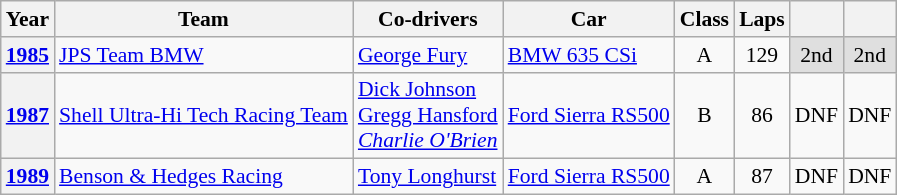<table class="wikitable" style="text-align:center; font-size:90%">
<tr>
<th>Year</th>
<th>Team</th>
<th>Co-drivers</th>
<th>Car</th>
<th>Class</th>
<th>Laps</th>
<th></th>
<th></th>
</tr>
<tr>
<th><a href='#'>1985</a></th>
<td align="left"> <a href='#'>JPS Team BMW</a></td>
<td align="left"> <a href='#'>George Fury</a></td>
<td align="left"><a href='#'>BMW 635 CSi</a></td>
<td>A</td>
<td>129</td>
<td style="background:#dfdfdf;">2nd</td>
<td style="background:#dfdfdf;">2nd</td>
</tr>
<tr>
<th><a href='#'>1987</a></th>
<td align="left"> <a href='#'>Shell Ultra-Hi Tech Racing Team</a></td>
<td align="left"> <a href='#'>Dick Johnson</a><br> <a href='#'>Gregg Hansford</a><br> <em><a href='#'>Charlie O'Brien</a></em></td>
<td align="left"><a href='#'>Ford Sierra RS500</a></td>
<td>B</td>
<td>86</td>
<td>DNF</td>
<td>DNF</td>
</tr>
<tr>
<th><a href='#'>1989</a></th>
<td align="left"> <a href='#'>Benson & Hedges Racing</a></td>
<td align="left"> <a href='#'>Tony Longhurst</a></td>
<td align="left"><a href='#'>Ford Sierra RS500</a></td>
<td>A</td>
<td>87</td>
<td>DNF</td>
<td>DNF</td>
</tr>
</table>
